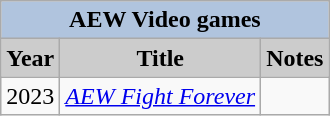<table class="wikitable sortable">
<tr style="text-align:center;">
<th colspan=4 style="background:#B0C4DE;">AEW Video games</th>
</tr>
<tr style="text-align:center;">
<th style="background: #ccc;">Year</th>
<th style="background: #ccc;">Title</th>
<th style="background: #ccc;">Notes</th>
</tr>
<tr>
<td>2023</td>
<td><em><a href='#'>AEW Fight Forever</a></em></td>
<td></td>
</tr>
</table>
